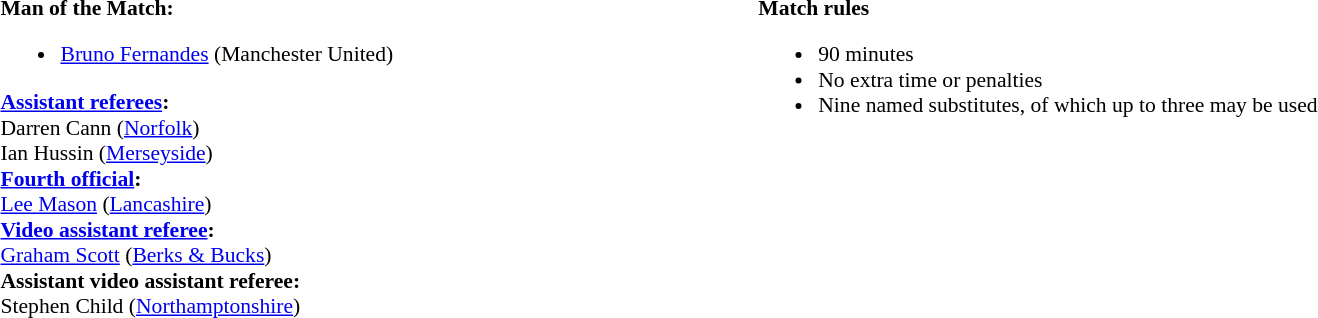<table style="width:100%; font-size:90%;">
<tr>
<td style="width:40%; vertical-align:top;"><br><strong>Man of the Match:</strong><ul><li><a href='#'>Bruno Fernandes</a> (Manchester United)</li></ul><strong><a href='#'>Assistant referees</a>:</strong>
<br>Darren Cann (<a href='#'>Norfolk</a>)
<br>Ian Hussin (<a href='#'>Merseyside</a>)
<br><strong><a href='#'>Fourth official</a>:</strong>
<br><a href='#'>Lee Mason</a> (<a href='#'>Lancashire</a>)
<br><strong><a href='#'>Video assistant referee</a>:</strong>
<br><a href='#'>Graham Scott</a> (<a href='#'>Berks & Bucks</a>)
<br><strong>Assistant video assistant referee:</strong>
<br>Stephen Child (<a href='#'>Northamptonshire</a>)</td>
<td style="width:60%; vertical-align:top;"><br><strong>Match rules</strong><ul><li>90 minutes</li><li>No extra time or penalties</li><li>Nine named substitutes, of which up to three may be used</li></ul></td>
</tr>
</table>
